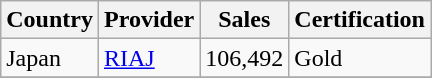<table class="wikitable" border="1">
<tr>
<th>Country</th>
<th>Provider</th>
<th>Sales</th>
<th>Certification</th>
</tr>
<tr>
<td>Japan</td>
<td><a href='#'>RIAJ</a></td>
<td>106,492</td>
<td>Gold</td>
</tr>
<tr>
</tr>
</table>
